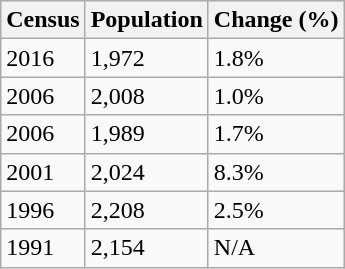<table class="wikitable">
<tr>
<th>Census</th>
<th>Population</th>
<th>Change (%)</th>
</tr>
<tr>
<td>2016</td>
<td>1,972</td>
<td>1.8%</td>
</tr>
<tr>
<td>2006</td>
<td>2,008</td>
<td>1.0%</td>
</tr>
<tr>
<td>2006</td>
<td>1,989</td>
<td>1.7%</td>
</tr>
<tr>
<td>2001</td>
<td>2,024</td>
<td>8.3%</td>
</tr>
<tr>
<td>1996</td>
<td>2,208</td>
<td>2.5%</td>
</tr>
<tr>
<td>1991</td>
<td>2,154</td>
<td>N/A</td>
</tr>
</table>
